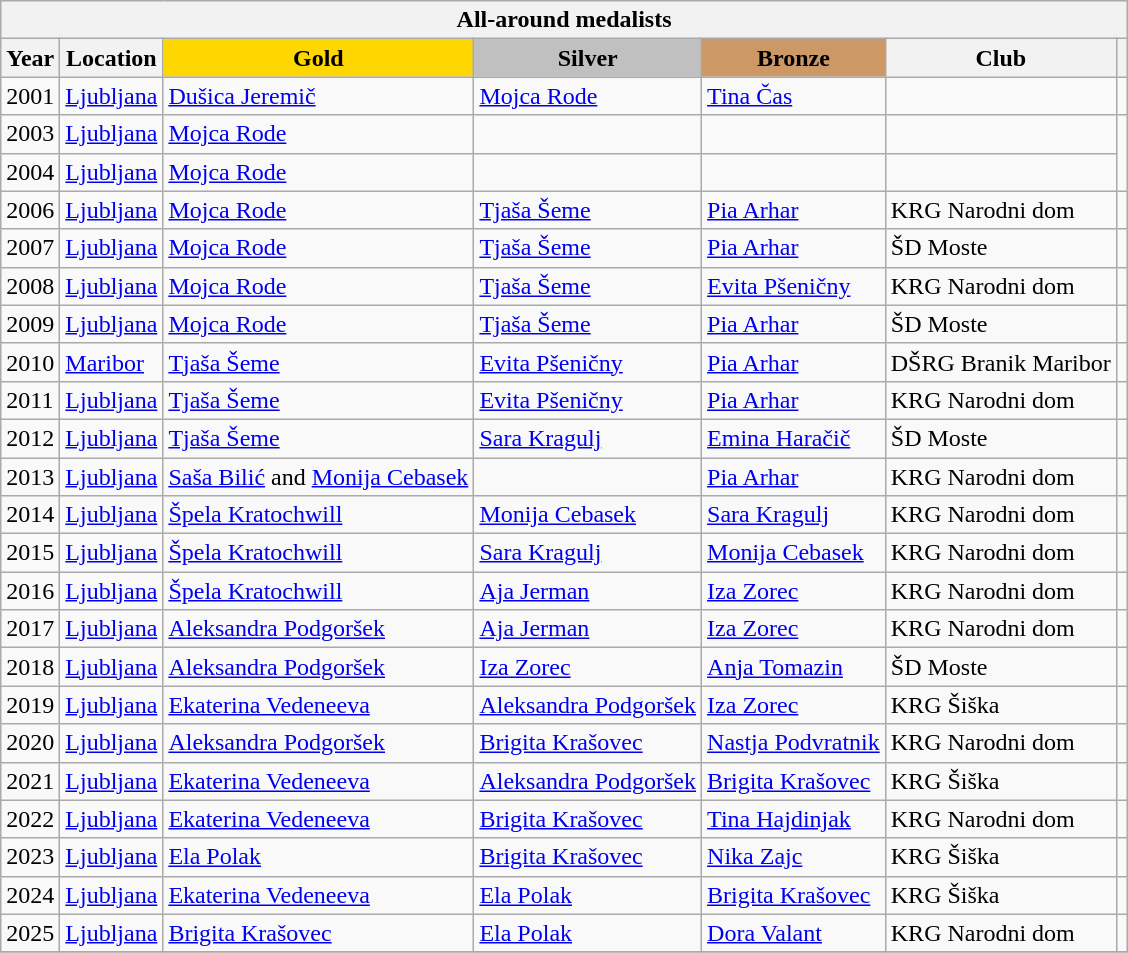<table class="wikitable">
<tr>
<th colspan=7 align=center><strong>All-around medalists</strong></th>
</tr>
<tr>
<th>Year</th>
<th>Location</th>
<td align=center bgcolor=gold><strong>Gold</strong></td>
<td align=center bgcolor=silver><strong>Silver</strong></td>
<td align=center bgcolor=cc9966><strong>Bronze</strong></td>
<th>Club</th>
<th></th>
</tr>
<tr>
<td>2001</td>
<td><a href='#'>Ljubljana</a></td>
<td><a href='#'>Dušica Jeremič</a></td>
<td><a href='#'>Mojca Rode</a></td>
<td><a href='#'>Tina Čas</a></td>
<td></td>
<td></td>
</tr>
<tr>
<td>2003</td>
<td><a href='#'>Ljubljana</a></td>
<td><a href='#'>Mojca Rode</a></td>
<td></td>
<td></td>
<td></td>
</tr>
<tr>
<td>2004</td>
<td><a href='#'>Ljubljana</a></td>
<td><a href='#'>Mojca Rode</a></td>
<td></td>
<td></td>
<td></td>
</tr>
<tr>
<td>2006</td>
<td><a href='#'>Ljubljana</a></td>
<td><a href='#'>Mojca Rode</a></td>
<td><a href='#'>Tjaša Šeme</a></td>
<td><a href='#'>Pia Arhar</a></td>
<td>KRG Narodni dom</td>
<td></td>
</tr>
<tr>
<td>2007</td>
<td><a href='#'>Ljubljana</a></td>
<td><a href='#'>Mojca Rode</a></td>
<td><a href='#'>Tjaša Šeme</a></td>
<td><a href='#'>Pia Arhar</a></td>
<td>ŠD Moste</td>
<td></td>
</tr>
<tr>
<td>2008</td>
<td><a href='#'>Ljubljana</a></td>
<td><a href='#'>Mojca Rode</a></td>
<td><a href='#'>Tjaša Šeme</a></td>
<td><a href='#'>Evita Pšeničny </a></td>
<td>KRG Narodni dom</td>
<td></td>
</tr>
<tr>
<td>2009</td>
<td><a href='#'>Ljubljana</a></td>
<td><a href='#'>Mojca Rode</a></td>
<td><a href='#'>Tjaša Šeme</a></td>
<td><a href='#'>Pia Arhar</a></td>
<td>ŠD Moste</td>
<td></td>
</tr>
<tr>
<td>2010</td>
<td><a href='#'>Maribor</a></td>
<td><a href='#'>Tjaša Šeme</a></td>
<td><a href='#'>Evita Pšeničny </a></td>
<td><a href='#'>Pia Arhar</a></td>
<td>DŠRG Branik Maribor</td>
<td></td>
</tr>
<tr>
<td>2011</td>
<td><a href='#'>Ljubljana</a></td>
<td><a href='#'>Tjaša Šeme</a></td>
<td><a href='#'>Evita Pšeničny </a></td>
<td><a href='#'>Pia Arhar</a></td>
<td>KRG Narodni dom</td>
<td></td>
</tr>
<tr>
<td>2012</td>
<td><a href='#'>Ljubljana</a></td>
<td><a href='#'>Tjaša Šeme</a></td>
<td><a href='#'>Sara Kragulj</a></td>
<td><a href='#'>Emina Haračič</a></td>
<td>ŠD Moste</td>
<td></td>
</tr>
<tr>
<td>2013</td>
<td><a href='#'>Ljubljana</a></td>
<td><a href='#'>Saša Bilić</a> and <a href='#'>Monija Cebasek</a></td>
<td></td>
<td><a href='#'>Pia Arhar</a></td>
<td>KRG Narodni dom</td>
<td></td>
</tr>
<tr>
<td>2014</td>
<td><a href='#'>Ljubljana</a></td>
<td><a href='#'>Špela Kratochwill</a></td>
<td><a href='#'>Monija Cebasek</a></td>
<td><a href='#'>Sara Kragulj</a></td>
<td>KRG Narodni dom</td>
<td></td>
</tr>
<tr>
<td>2015</td>
<td><a href='#'>Ljubljana</a></td>
<td><a href='#'>Špela Kratochwill</a></td>
<td><a href='#'>Sara Kragulj</a></td>
<td><a href='#'>Monija Cebasek</a></td>
<td>KRG Narodni dom</td>
<td></td>
</tr>
<tr>
<td>2016</td>
<td><a href='#'>Ljubljana</a></td>
<td><a href='#'>Špela Kratochwill</a></td>
<td><a href='#'>Aja Jerman</a></td>
<td><a href='#'>Iza Zorec</a></td>
<td>KRG Narodni dom</td>
<td></td>
</tr>
<tr>
<td>2017</td>
<td><a href='#'>Ljubljana</a></td>
<td><a href='#'>Aleksandra Podgoršek</a></td>
<td><a href='#'>Aja Jerman</a></td>
<td><a href='#'>Iza Zorec</a></td>
<td>KRG Narodni dom</td>
<td></td>
</tr>
<tr>
<td>2018</td>
<td><a href='#'>Ljubljana</a></td>
<td><a href='#'>Aleksandra Podgoršek</a></td>
<td><a href='#'>Iza Zorec</a></td>
<td><a href='#'>Anja Tomazin</a></td>
<td>ŠD Moste</td>
<td></td>
</tr>
<tr>
<td>2019</td>
<td><a href='#'>Ljubljana</a></td>
<td><a href='#'>Ekaterina Vedeneeva</a></td>
<td><a href='#'>Aleksandra Podgoršek</a></td>
<td><a href='#'>Iza Zorec</a></td>
<td>KRG Šiška</td>
<td></td>
</tr>
<tr>
<td>2020</td>
<td><a href='#'>Ljubljana</a></td>
<td><a href='#'>Aleksandra Podgoršek</a></td>
<td><a href='#'>Brigita Krašovec</a></td>
<td><a href='#'>Nastja Podvratnik</a></td>
<td>KRG Narodni dom</td>
<td></td>
</tr>
<tr>
<td>2021</td>
<td><a href='#'>Ljubljana</a></td>
<td><a href='#'>Ekaterina Vedeneeva</a></td>
<td><a href='#'>Aleksandra Podgoršek</a></td>
<td><a href='#'>Brigita Krašovec</a></td>
<td>KRG Šiška</td>
<td></td>
</tr>
<tr>
<td>2022</td>
<td><a href='#'>Ljubljana</a></td>
<td><a href='#'>Ekaterina Vedeneeva</a></td>
<td><a href='#'>Brigita Krašovec</a></td>
<td><a href='#'>Tina Hajdinjak</a></td>
<td>KRG Narodni dom</td>
<td></td>
</tr>
<tr>
<td>2023</td>
<td><a href='#'>Ljubljana</a></td>
<td><a href='#'>Ela Polak</a></td>
<td><a href='#'>Brigita Krašovec</a></td>
<td><a href='#'>Nika Zajc</a></td>
<td>KRG Šiška</td>
<td></td>
</tr>
<tr>
<td>2024</td>
<td><a href='#'>Ljubljana</a></td>
<td><a href='#'>Ekaterina Vedeneeva</a></td>
<td><a href='#'>Ela Polak</a></td>
<td><a href='#'>Brigita Krašovec</a></td>
<td>KRG Šiška</td>
<td></td>
</tr>
<tr>
<td>2025</td>
<td><a href='#'>Ljubljana</a></td>
<td><a href='#'>Brigita Krašovec</a></td>
<td><a href='#'>Ela Polak</a></td>
<td><a href='#'>Dora Valant</a></td>
<td>KRG Narodni dom</td>
<td></td>
</tr>
<tr>
</tr>
</table>
